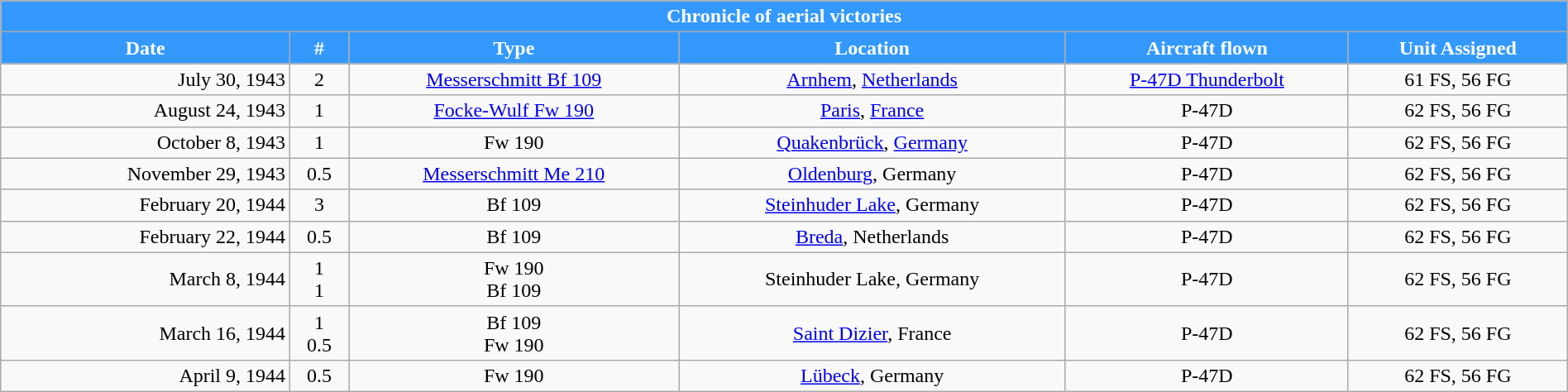<table class="wikitable plainrowheaders collapsible collapsed" style="margin-left: auto; margin-right: auto; border: none; text-align:right; width: 100%;">
<tr style="color:white;">
<th colspan="6" style="background-color: #3399ff">Chronicle of aerial victories</th>
</tr>
<tr style="color:white;">
<th style="background-color: #3399ff">Date</th>
<th style="background-color: #3399ff">#</th>
<th style="background-color: #3399ff">Type</th>
<th style="background-color: #3399ff">Location</th>
<th style="background-color: #3399ff">Aircraft flown</th>
<th style="background-color: #3399ff">Unit Assigned</th>
</tr>
<tr>
<td>July 30, 1943</td>
<td align=center>2</td>
<td align=center><a href='#'>Messerschmitt Bf 109</a></td>
<td align=center><a href='#'>Arnhem</a>, <a href='#'>Netherlands</a></td>
<td align=center><a href='#'>P-47D Thunderbolt</a></td>
<td align=center>61 FS, 56 FG</td>
</tr>
<tr>
<td>August 24, 1943</td>
<td align=center>1</td>
<td align=center><a href='#'>Focke-Wulf Fw 190</a></td>
<td align=center><a href='#'>Paris</a>, <a href='#'>France</a></td>
<td align=center>P-47D</td>
<td align=center>62 FS, 56 FG</td>
</tr>
<tr>
<td>October 8, 1943</td>
<td align=center>1</td>
<td align=center>Fw 190</td>
<td align=center><a href='#'>Quakenbrück</a>, <a href='#'>Germany</a></td>
<td align=center>P-47D</td>
<td align=center>62 FS, 56 FG</td>
</tr>
<tr>
<td>November 29, 1943</td>
<td align=center>0.5</td>
<td align=center><a href='#'>Messerschmitt Me 210</a></td>
<td align=center><a href='#'>Oldenburg</a>, Germany</td>
<td align=center>P-47D</td>
<td align=center>62 FS, 56 FG</td>
</tr>
<tr>
<td>February 20, 1944</td>
<td align=center>3</td>
<td align=center>Bf 109</td>
<td align=center><a href='#'>Steinhuder Lake</a>, Germany</td>
<td align=center>P-47D</td>
<td align=center>62 FS, 56 FG</td>
</tr>
<tr>
<td>February 22, 1944</td>
<td align=center>0.5</td>
<td align=center>Bf 109</td>
<td align=center><a href='#'>Breda</a>, Netherlands</td>
<td align=center>P-47D</td>
<td align=center>62 FS, 56 FG</td>
</tr>
<tr>
<td>March 8, 1944</td>
<td align=center>1<br>1</td>
<td align=center>Fw 190<br>Bf 109</td>
<td align=center>Steinhuder Lake, Germany</td>
<td align=center>P-47D</td>
<td align=center>62 FS, 56 FG</td>
</tr>
<tr>
<td>March 16, 1944</td>
<td align=center>1<br>0.5</td>
<td align=center>Bf 109<br>Fw 190</td>
<td align=center><a href='#'>Saint Dizier</a>, France</td>
<td align=center>P-47D</td>
<td align=center>62 FS, 56 FG</td>
</tr>
<tr>
<td>April 9, 1944</td>
<td align=center>0.5</td>
<td align=center>Fw 190</td>
<td align=center><a href='#'>Lübeck</a>, Germany</td>
<td align=center>P-47D</td>
<td align=center>62 FS, 56 FG</td>
</tr>
<tr>
</tr>
</table>
